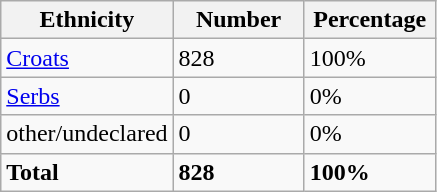<table class="wikitable">
<tr>
<th width="100px">Ethnicity</th>
<th width="80px">Number</th>
<th width="80px">Percentage</th>
</tr>
<tr>
<td><a href='#'>Croats</a></td>
<td>828</td>
<td>100%</td>
</tr>
<tr>
<td><a href='#'>Serbs</a></td>
<td>0</td>
<td>0%</td>
</tr>
<tr>
<td>other/undeclared</td>
<td>0</td>
<td>0%</td>
</tr>
<tr>
<td><strong>Total</strong></td>
<td><strong>828</strong></td>
<td><strong>100%</strong></td>
</tr>
</table>
